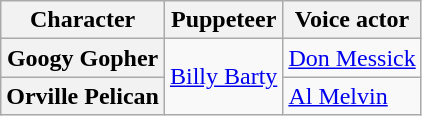<table class="wikitable">
<tr>
<th>Character</th>
<th>Puppeteer</th>
<th>Voice actor</th>
</tr>
<tr>
<th>Googy Gopher</th>
<td rowspan="2"><a href='#'>Billy Barty</a></td>
<td><a href='#'>Don Messick</a></td>
</tr>
<tr>
<th>Orville Pelican</th>
<td><a href='#'>Al Melvin</a></td>
</tr>
</table>
